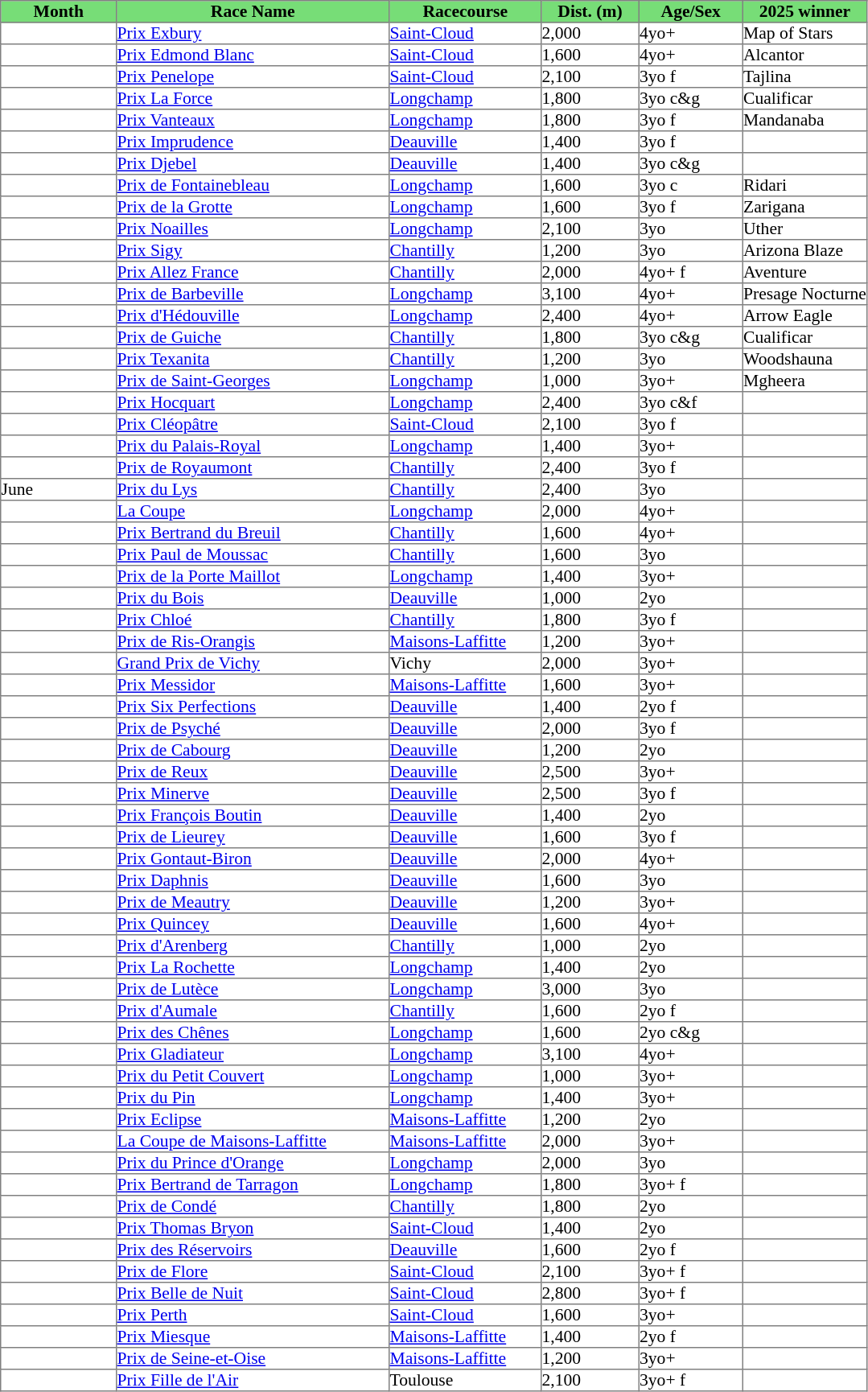<table class = "sortable" | border="1" cellpadding="0" style="border-collapse: collapse; font-size:90%">
<tr bgcolor="#77dd77" align="center">
<th>Month</th>
<th>Race Name</th>
<th>Racecourse</th>
<th>Dist. (m)</th>
<th>Age/Sex</th>
<th>2025 winner</th>
</tr>
<tr>
<td width=95px></td>
<td width=225px><a href='#'>Prix Exbury</a></td>
<td width=125px><a href='#'>Saint-Cloud</a></td>
<td width=80px>2,000</td>
<td width=85px>4yo+</td>
<td>Map of Stars</td>
</tr>
<tr>
<td></td>
<td><a href='#'>Prix Edmond Blanc</a></td>
<td><a href='#'>Saint-Cloud</a></td>
<td>1,600</td>
<td>4yo+</td>
<td>Alcantor</td>
</tr>
<tr>
<td></td>
<td><a href='#'>Prix Penelope</a></td>
<td><a href='#'>Saint-Cloud</a></td>
<td>2,100</td>
<td>3yo f</td>
<td>Tajlina</td>
</tr>
<tr>
<td></td>
<td><a href='#'>Prix La Force</a></td>
<td><a href='#'>Longchamp</a></td>
<td>1,800</td>
<td>3yo c&g</td>
<td>Cualificar</td>
</tr>
<tr>
<td></td>
<td><a href='#'>Prix Vanteaux</a></td>
<td><a href='#'>Longchamp</a></td>
<td>1,800</td>
<td>3yo f</td>
<td>Mandanaba</td>
</tr>
<tr>
<td></td>
<td><a href='#'>Prix Imprudence</a></td>
<td><a href='#'>Deauville</a></td>
<td>1,400</td>
<td>3yo f</td>
<td></td>
</tr>
<tr>
<td></td>
<td><a href='#'>Prix Djebel</a></td>
<td><a href='#'>Deauville</a></td>
<td>1,400</td>
<td>3yo c&g</td>
<td></td>
</tr>
<tr>
<td></td>
<td><a href='#'>Prix de Fontainebleau</a></td>
<td><a href='#'>Longchamp</a></td>
<td>1,600</td>
<td>3yo c</td>
<td>Ridari</td>
</tr>
<tr>
<td></td>
<td><a href='#'>Prix de la Grotte</a></td>
<td><a href='#'>Longchamp</a></td>
<td>1,600</td>
<td>3yo f</td>
<td>Zarigana</td>
</tr>
<tr>
<td></td>
<td><a href='#'>Prix Noailles</a></td>
<td><a href='#'>Longchamp</a></td>
<td>2,100</td>
<td>3yo</td>
<td>Uther</td>
</tr>
<tr>
<td></td>
<td><a href='#'>Prix Sigy</a></td>
<td><a href='#'>Chantilly</a></td>
<td>1,200</td>
<td>3yo</td>
<td>Arizona Blaze</td>
</tr>
<tr>
<td></td>
<td><a href='#'>Prix Allez France</a></td>
<td><a href='#'>Chantilly</a></td>
<td>2,000</td>
<td>4yo+ f</td>
<td>Aventure</td>
</tr>
<tr>
<td></td>
<td><a href='#'>Prix de Barbeville</a></td>
<td><a href='#'>Longchamp</a></td>
<td>3,100</td>
<td>4yo+</td>
<td>Presage Nocturne</td>
</tr>
<tr>
<td></td>
<td><a href='#'>Prix d'Hédouville</a></td>
<td><a href='#'>Longchamp</a></td>
<td>2,400</td>
<td>4yo+</td>
<td>Arrow Eagle</td>
</tr>
<tr>
<td></td>
<td><a href='#'>Prix de Guiche</a></td>
<td><a href='#'>Chantilly</a></td>
<td>1,800</td>
<td>3yo c&g</td>
<td>Cualificar</td>
</tr>
<tr>
<td></td>
<td><a href='#'>Prix Texanita</a></td>
<td><a href='#'>Chantilly</a></td>
<td>1,200</td>
<td>3yo</td>
<td>Woodshauna</td>
</tr>
<tr>
<td></td>
<td><a href='#'>Prix de Saint-Georges</a></td>
<td><a href='#'>Longchamp</a></td>
<td>1,000</td>
<td>3yo+</td>
<td>Mgheera</td>
</tr>
<tr>
<td></td>
<td><a href='#'>Prix Hocquart</a></td>
<td><a href='#'>Longchamp</a></td>
<td>2,400</td>
<td>3yo c&f</td>
<td></td>
</tr>
<tr>
<td></td>
<td><a href='#'>Prix Cléopâtre</a></td>
<td><a href='#'>Saint-Cloud</a></td>
<td>2,100</td>
<td>3yo f</td>
<td></td>
</tr>
<tr>
<td></td>
<td><a href='#'>Prix du Palais-Royal</a></td>
<td><a href='#'>Longchamp</a></td>
<td>1,400</td>
<td>3yo+</td>
<td></td>
</tr>
<tr>
<td></td>
<td><a href='#'>Prix de Royaumont</a></td>
<td><a href='#'>Chantilly</a></td>
<td>2,400</td>
<td>3yo f</td>
<td></td>
</tr>
<tr>
<td>June</td>
<td><a href='#'>Prix du Lys</a></td>
<td><a href='#'>Chantilly</a></td>
<td>2,400</td>
<td>3yo</td>
<td></td>
</tr>
<tr>
<td></td>
<td><a href='#'>La Coupe</a></td>
<td><a href='#'>Longchamp</a></td>
<td>2,000</td>
<td>4yo+</td>
<td></td>
</tr>
<tr>
<td></td>
<td><a href='#'>Prix Bertrand du Breuil</a></td>
<td><a href='#'>Chantilly</a></td>
<td>1,600</td>
<td>4yo+</td>
<td></td>
</tr>
<tr>
<td></td>
<td><a href='#'>Prix Paul de Moussac</a></td>
<td><a href='#'>Chantilly</a></td>
<td>1,600</td>
<td>3yo</td>
<td></td>
</tr>
<tr>
<td></td>
<td><a href='#'>Prix de la Porte Maillot</a></td>
<td><a href='#'>Longchamp</a></td>
<td>1,400</td>
<td>3yo+</td>
<td></td>
</tr>
<tr>
<td></td>
<td><a href='#'>Prix du Bois</a></td>
<td><a href='#'>Deauville</a></td>
<td>1,000</td>
<td>2yo</td>
<td></td>
</tr>
<tr>
<td></td>
<td><a href='#'>Prix Chloé</a></td>
<td><a href='#'>Chantilly</a></td>
<td>1,800</td>
<td>3yo f</td>
<td></td>
</tr>
<tr>
<td></td>
<td><a href='#'>Prix de Ris-Orangis</a></td>
<td><a href='#'>Maisons-Laffitte</a></td>
<td>1,200</td>
<td>3yo+</td>
<td></td>
</tr>
<tr>
<td></td>
<td><a href='#'>Grand Prix de Vichy</a></td>
<td>Vichy</td>
<td>2,000</td>
<td>3yo+</td>
<td></td>
</tr>
<tr>
<td></td>
<td><a href='#'>Prix Messidor</a></td>
<td><a href='#'>Maisons-Laffitte</a></td>
<td>1,600</td>
<td>3yo+</td>
<td></td>
</tr>
<tr>
<td></td>
<td><a href='#'>Prix Six Perfections</a></td>
<td><a href='#'>Deauville</a></td>
<td>1,400</td>
<td>2yo f</td>
<td></td>
</tr>
<tr>
<td></td>
<td><a href='#'>Prix de Psyché</a></td>
<td><a href='#'>Deauville</a></td>
<td>2,000</td>
<td>3yo f</td>
<td></td>
</tr>
<tr>
<td></td>
<td><a href='#'>Prix de Cabourg</a></td>
<td><a href='#'>Deauville</a></td>
<td>1,200</td>
<td>2yo</td>
<td></td>
</tr>
<tr>
<td></td>
<td><a href='#'>Prix de Reux</a></td>
<td><a href='#'>Deauville</a></td>
<td>2,500</td>
<td>3yo+</td>
<td></td>
</tr>
<tr>
<td></td>
<td><a href='#'>Prix Minerve</a></td>
<td><a href='#'>Deauville</a></td>
<td>2,500</td>
<td>3yo f</td>
<td></td>
</tr>
<tr>
<td></td>
<td><a href='#'>Prix François Boutin</a></td>
<td><a href='#'>Deauville</a></td>
<td>1,400</td>
<td>2yo</td>
<td></td>
</tr>
<tr>
<td></td>
<td><a href='#'>Prix de Lieurey</a></td>
<td><a href='#'>Deauville</a></td>
<td>1,600</td>
<td>3yo f</td>
<td></td>
</tr>
<tr>
<td></td>
<td><a href='#'>Prix Gontaut-Biron</a></td>
<td><a href='#'>Deauville</a></td>
<td>2,000</td>
<td>4yo+</td>
<td></td>
</tr>
<tr>
<td></td>
<td><a href='#'>Prix Daphnis</a></td>
<td><a href='#'>Deauville</a></td>
<td>1,600</td>
<td>3yo</td>
<td></td>
</tr>
<tr>
<td></td>
<td><a href='#'>Prix de Meautry</a></td>
<td><a href='#'>Deauville</a></td>
<td>1,200</td>
<td>3yo+</td>
<td></td>
</tr>
<tr>
<td></td>
<td><a href='#'>Prix Quincey</a></td>
<td><a href='#'>Deauville</a></td>
<td>1,600</td>
<td>4yo+</td>
<td></td>
</tr>
<tr>
<td></td>
<td><a href='#'>Prix d'Arenberg</a></td>
<td><a href='#'>Chantilly</a></td>
<td>1,000</td>
<td>2yo</td>
<td></td>
</tr>
<tr>
<td></td>
<td><a href='#'>Prix La Rochette</a></td>
<td><a href='#'>Longchamp</a></td>
<td>1,400</td>
<td>2yo</td>
<td></td>
</tr>
<tr>
<td></td>
<td><a href='#'>Prix de Lutèce</a></td>
<td><a href='#'>Longchamp</a></td>
<td>3,000</td>
<td>3yo</td>
<td></td>
</tr>
<tr>
<td></td>
<td><a href='#'>Prix d'Aumale</a></td>
<td><a href='#'>Chantilly</a></td>
<td>1,600</td>
<td>2yo f</td>
<td></td>
</tr>
<tr>
<td></td>
<td><a href='#'>Prix des Chênes</a></td>
<td><a href='#'>Longchamp</a></td>
<td>1,600</td>
<td>2yo c&g</td>
<td></td>
</tr>
<tr>
<td></td>
<td><a href='#'>Prix Gladiateur</a></td>
<td><a href='#'>Longchamp</a></td>
<td>3,100</td>
<td>4yo+</td>
<td></td>
</tr>
<tr>
<td></td>
<td><a href='#'>Prix du Petit Couvert</a></td>
<td><a href='#'>Longchamp</a></td>
<td>1,000</td>
<td>3yo+</td>
<td></td>
</tr>
<tr>
<td></td>
<td><a href='#'>Prix du Pin</a></td>
<td><a href='#'>Longchamp</a></td>
<td>1,400</td>
<td>3yo+</td>
<td></td>
</tr>
<tr>
<td></td>
<td><a href='#'>Prix Eclipse</a></td>
<td><a href='#'>Maisons-Laffitte</a></td>
<td>1,200</td>
<td>2yo</td>
<td></td>
</tr>
<tr>
<td></td>
<td><a href='#'>La Coupe de Maisons-Laffitte</a></td>
<td><a href='#'>Maisons-Laffitte</a></td>
<td>2,000</td>
<td>3yo+</td>
<td></td>
</tr>
<tr>
<td></td>
<td><a href='#'>Prix du Prince d'Orange</a></td>
<td><a href='#'>Longchamp</a></td>
<td>2,000</td>
<td>3yo</td>
<td></td>
</tr>
<tr>
<td></td>
<td><a href='#'>Prix Bertrand de Tarragon</a></td>
<td><a href='#'>Longchamp</a></td>
<td>1,800</td>
<td>3yo+ f</td>
<td></td>
</tr>
<tr>
<td></td>
<td><a href='#'>Prix de Condé</a></td>
<td><a href='#'>Chantilly</a></td>
<td>1,800</td>
<td>2yo</td>
<td></td>
</tr>
<tr>
<td></td>
<td><a href='#'>Prix Thomas Bryon</a></td>
<td><a href='#'>Saint-Cloud</a></td>
<td>1,400</td>
<td>2yo</td>
<td></td>
</tr>
<tr>
<td></td>
<td><a href='#'>Prix des Réservoirs</a></td>
<td><a href='#'>Deauville</a></td>
<td>1,600</td>
<td>2yo f</td>
<td></td>
</tr>
<tr>
<td></td>
<td><a href='#'>Prix de Flore</a></td>
<td><a href='#'>Saint-Cloud</a></td>
<td>2,100</td>
<td>3yo+ f</td>
<td></td>
</tr>
<tr>
<td></td>
<td><a href='#'>Prix Belle de Nuit</a></td>
<td><a href='#'>Saint-Cloud</a></td>
<td>2,800</td>
<td>3yo+ f</td>
<td></td>
</tr>
<tr>
<td></td>
<td><a href='#'>Prix Perth</a></td>
<td><a href='#'>Saint-Cloud</a></td>
<td>1,600</td>
<td>3yo+</td>
<td></td>
</tr>
<tr>
<td></td>
<td><a href='#'>Prix Miesque</a></td>
<td><a href='#'>Maisons-Laffitte</a></td>
<td>1,400</td>
<td>2yo f</td>
<td></td>
</tr>
<tr>
<td></td>
<td><a href='#'>Prix de Seine-et-Oise</a></td>
<td><a href='#'>Maisons-Laffitte</a></td>
<td>1,200</td>
<td>3yo+</td>
<td></td>
</tr>
<tr>
<td></td>
<td><a href='#'>Prix Fille de l'Air</a></td>
<td>Toulouse</td>
<td>2,100</td>
<td>3yo+ f</td>
<td></td>
</tr>
</table>
